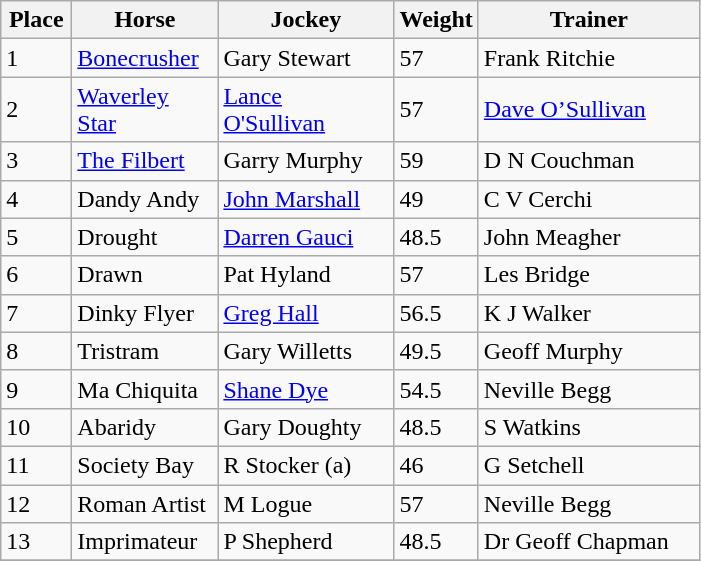<table class="wikitable sortable">
<tr>
<th width="40px">Place<br></th>
<th width="90px">Horse<br></th>
<th width="110px">Jockey<br></th>
<th width="40px">Weight<br></th>
<th width="140px">Trainer</th>
</tr>
<tr>
<td>1</td>
<td><a href='#'>Bonecrusher</a></td>
<td>Gary Stewart</td>
<td>57</td>
<td>Frank Ritchie</td>
</tr>
<tr>
<td>2</td>
<td><a href='#'>Waverley Star</a></td>
<td><a href='#'>Lance O'Sullivan</a></td>
<td>57</td>
<td><a href='#'>Dave O’Sullivan</a></td>
</tr>
<tr>
<td>3</td>
<td><a href='#'>The Filbert</a></td>
<td>Garry Murphy</td>
<td>59</td>
<td>D N Couchman</td>
</tr>
<tr>
<td>4</td>
<td>Dandy Andy</td>
<td><a href='#'>John Marshall</a></td>
<td>49</td>
<td>C V Cerchi</td>
</tr>
<tr>
<td>5</td>
<td>Drought</td>
<td><a href='#'>Darren Gauci</a></td>
<td>48.5</td>
<td>John Meagher</td>
</tr>
<tr>
<td>6</td>
<td>Drawn</td>
<td>Pat Hyland</td>
<td>57</td>
<td>Les Bridge</td>
</tr>
<tr>
<td>7</td>
<td>Dinky Flyer</td>
<td><a href='#'>Greg Hall</a></td>
<td>56.5</td>
<td>K J Walker</td>
</tr>
<tr>
<td>8</td>
<td>Tristram</td>
<td>Gary Willetts</td>
<td>49.5</td>
<td>Geoff Murphy</td>
</tr>
<tr>
<td>9</td>
<td>Ma Chiquita</td>
<td><a href='#'>Shane Dye</a></td>
<td>54.5</td>
<td>Neville Begg</td>
</tr>
<tr>
<td>10</td>
<td>Abaridy</td>
<td>Gary Doughty</td>
<td>48.5</td>
<td>S Watkins</td>
</tr>
<tr>
<td>11</td>
<td>Society Bay</td>
<td>R Stocker (a)</td>
<td>46</td>
<td>G Setchell</td>
</tr>
<tr>
<td>12</td>
<td>Roman Artist</td>
<td>M Logue</td>
<td>57</td>
<td>Neville Begg</td>
</tr>
<tr>
<td>13</td>
<td>Imprimateur</td>
<td>P Shepherd</td>
<td>48.5</td>
<td>Dr Geoff Chapman</td>
</tr>
<tr>
</tr>
</table>
